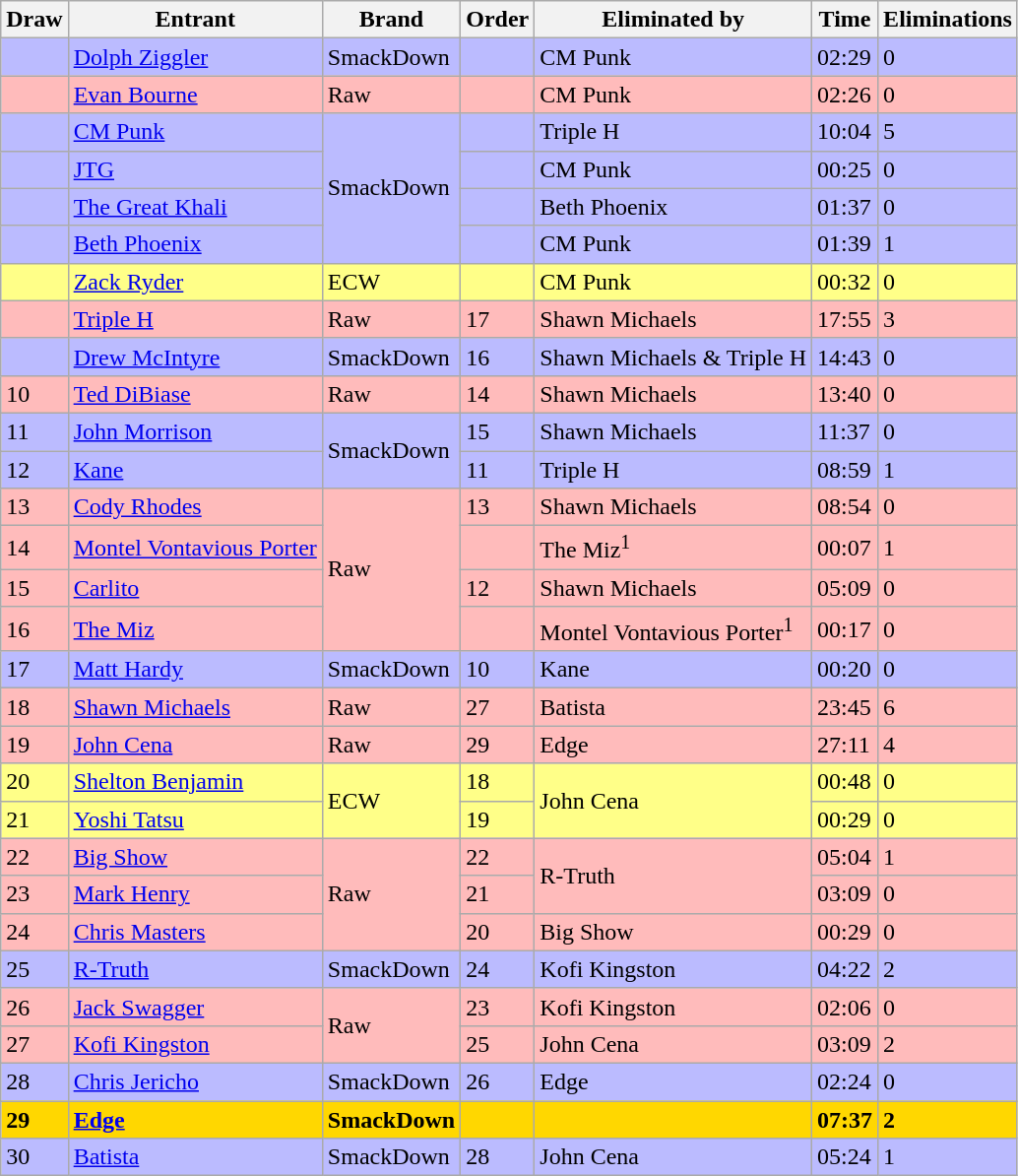<table class="wikitable sortable">
<tr>
<th>Draw</th>
<th>Entrant</th>
<th>Brand</th>
<th>Order</th>
<th>Eliminated by</th>
<th>Time</th>
<th>Eliminations</th>
</tr>
<tr style="background: #BBF;">
<td></td>
<td><a href='#'>Dolph Ziggler</a></td>
<td>SmackDown</td>
<td></td>
<td>CM Punk</td>
<td>02:29</td>
<td>0</td>
</tr>
<tr style="background: #FBB;">
<td></td>
<td><a href='#'>Evan Bourne</a></td>
<td>Raw</td>
<td></td>
<td>CM Punk</td>
<td>02:26</td>
<td>0</td>
</tr>
<tr style="background: #BBF;">
<td></td>
<td><a href='#'>CM Punk</a></td>
<td rowspan=4>SmackDown</td>
<td></td>
<td>Triple H</td>
<td>10:04</td>
<td>5</td>
</tr>
<tr style="background: #BBF;">
<td></td>
<td><a href='#'>JTG</a></td>
<td></td>
<td>CM Punk</td>
<td>00:25</td>
<td>0</td>
</tr>
<tr style="background: #BBF;">
<td></td>
<td><a href='#'>The Great Khali</a></td>
<td></td>
<td>Beth Phoenix</td>
<td>01:37</td>
<td>0</td>
</tr>
<tr style="background: #BBF;">
<td></td>
<td><a href='#'>Beth Phoenix</a></td>
<td></td>
<td>CM Punk</td>
<td>01:39</td>
<td>1</td>
</tr>
<tr style="background: #FF8;">
<td></td>
<td><a href='#'>Zack Ryder</a></td>
<td>ECW</td>
<td></td>
<td>CM Punk</td>
<td>00:32</td>
<td>0</td>
</tr>
<tr style="background: #FBB;">
<td></td>
<td><a href='#'>Triple H</a></td>
<td>Raw</td>
<td>17</td>
<td>Shawn Michaels</td>
<td>17:55</td>
<td>3</td>
</tr>
<tr style="background: #BBF;">
<td></td>
<td><a href='#'>Drew McIntyre</a></td>
<td>SmackDown</td>
<td>16</td>
<td>Shawn Michaels & Triple H</td>
<td>14:43</td>
<td>0</td>
</tr>
<tr style="background: #FBB;">
<td>10</td>
<td><a href='#'>Ted DiBiase</a></td>
<td>Raw</td>
<td>14</td>
<td>Shawn Michaels</td>
<td>13:40</td>
<td>0</td>
</tr>
<tr style="background: #BBF;">
<td>11</td>
<td><a href='#'>John Morrison</a></td>
<td rowspan=2>SmackDown</td>
<td>15</td>
<td>Shawn Michaels</td>
<td>11:37</td>
<td>0</td>
</tr>
<tr style="background: #BBF;">
<td>12</td>
<td><a href='#'>Kane</a></td>
<td>11</td>
<td>Triple H</td>
<td>08:59</td>
<td>1</td>
</tr>
<tr style="background: #FBB;">
<td>13</td>
<td><a href='#'>Cody Rhodes</a></td>
<td rowspan=4>Raw</td>
<td>13</td>
<td>Shawn Michaels</td>
<td>08:54</td>
<td>0</td>
</tr>
<tr style="background: #FBB;">
<td>14</td>
<td><a href='#'>Montel Vontavious Porter</a></td>
<td></td>
<td>The Miz<sup>1</sup></td>
<td>00:07</td>
<td>1</td>
</tr>
<tr style="background: #FBB;">
<td>15</td>
<td><a href='#'>Carlito</a></td>
<td>12</td>
<td>Shawn Michaels</td>
<td>05:09</td>
<td>0</td>
</tr>
<tr style="background: #FBB;">
<td>16</td>
<td><a href='#'>The Miz</a></td>
<td></td>
<td>Montel Vontavious Porter<sup>1</sup></td>
<td>00:17</td>
<td>0</td>
</tr>
<tr style="background: #BBF;">
<td>17</td>
<td><a href='#'>Matt Hardy</a></td>
<td>SmackDown</td>
<td>10</td>
<td>Kane</td>
<td>00:20</td>
<td>0</td>
</tr>
<tr style="background: #FBB;">
<td>18</td>
<td><a href='#'>Shawn Michaels</a></td>
<td>Raw</td>
<td>27</td>
<td>Batista</td>
<td>23:45</td>
<td>6</td>
</tr>
<tr style="background: #FBB;">
<td>19</td>
<td><a href='#'>John Cena</a></td>
<td>Raw</td>
<td>29</td>
<td>Edge</td>
<td>27:11</td>
<td>4</td>
</tr>
<tr style="background: #FF8;">
<td>20</td>
<td><a href='#'>Shelton Benjamin</a></td>
<td rowspan=2>ECW</td>
<td>18</td>
<td rowspan="2">John Cena</td>
<td>00:48</td>
<td>0</td>
</tr>
<tr style="background: #FF8;">
<td>21</td>
<td><a href='#'>Yoshi Tatsu</a></td>
<td>19</td>
<td>00:29</td>
<td>0</td>
</tr>
<tr style="background: #FBB;">
<td>22</td>
<td><a href='#'>Big Show</a></td>
<td rowspan=3>Raw</td>
<td>22</td>
<td rowspan="2">R-Truth</td>
<td>05:04</td>
<td>1</td>
</tr>
<tr style="background: #FBB;">
<td>23</td>
<td><a href='#'>Mark Henry</a></td>
<td>21</td>
<td>03:09</td>
<td>0</td>
</tr>
<tr style="background: #FBB;">
<td>24</td>
<td><a href='#'>Chris Masters</a></td>
<td>20</td>
<td>Big Show</td>
<td>00:29</td>
<td>0</td>
</tr>
<tr style="background: #BBF;">
<td>25</td>
<td><a href='#'>R-Truth</a></td>
<td>SmackDown</td>
<td>24</td>
<td>Kofi Kingston</td>
<td>04:22</td>
<td>2</td>
</tr>
<tr style="background: #FBB;">
<td>26</td>
<td><a href='#'>Jack Swagger</a></td>
<td rowspan=2>Raw</td>
<td>23</td>
<td>Kofi Kingston</td>
<td>02:06</td>
<td>0</td>
</tr>
<tr style="background: #FBB;">
<td>27</td>
<td><a href='#'>Kofi Kingston</a></td>
<td>25</td>
<td>John Cena</td>
<td>03:09</td>
<td>2</td>
</tr>
<tr style="background: #BBF;">
<td>28</td>
<td><a href='#'>Chris Jericho</a></td>
<td>SmackDown</td>
<td>26</td>
<td>Edge</td>
<td>02:24</td>
<td>0</td>
</tr>
<tr style="background:gold">
<td><strong>29</strong></td>
<td><strong><a href='#'>Edge</a></strong></td>
<td><strong>SmackDown</strong></td>
<td><strong></strong></td>
<td><strong></strong></td>
<td><strong>07:37</strong></td>
<td><strong>2</strong></td>
</tr>
<tr style="background: #BBF;">
<td>30</td>
<td><a href='#'>Batista</a></td>
<td>SmackDown</td>
<td>28</td>
<td>John Cena</td>
<td>05:24</td>
<td>1</td>
</tr>
</table>
